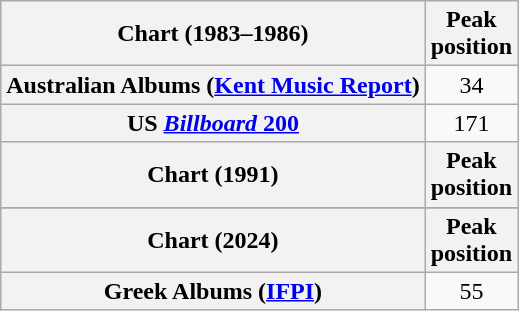<table class="wikitable sortable plainrowheaders">
<tr>
<th>Chart (1983–1986)</th>
<th>Peak<br>position</th>
</tr>
<tr>
<th scope="row">Australian Albums (<a href='#'>Kent Music Report</a>)</th>
<td style="text-align:center;">34</td>
</tr>
<tr>
<th scope="row">US <a href='#'><em>Billboard</em> 200</a></th>
<td style="text-align:center;">171</td>
</tr>
<tr>
<th>Chart (1991)</th>
<th>Peak<br>position</th>
</tr>
<tr>
</tr>
<tr>
<th>Chart (2024)</th>
<th>Peak<br>position</th>
</tr>
<tr>
<th scope="row">Greek Albums (<a href='#'>IFPI</a>)</th>
<td style="text-align:center;">55</td>
</tr>
</table>
